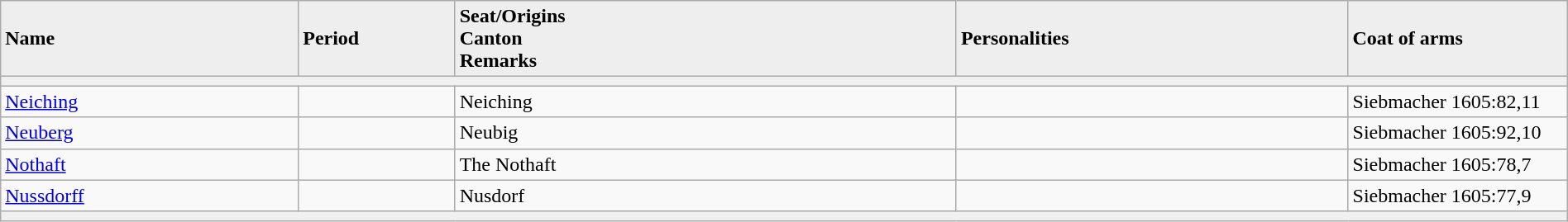<table class="wikitable" width="100%">
<tr>
<td style="background:#EEEEEE;" ! width="19%"><strong>Name</strong></td>
<td style="background:#EEEEEE;" ! width="10%"><strong>Period</strong></td>
<td style="background:#EEEEEE;" ! width="32%"><strong>Seat/Origins <br> Canton <br> Remarks</strong></td>
<td style="background:#EEEEEE;" ! width="25%"><strong>Personalities</strong></td>
<td style="background:#EEEEEE;" ! width="14%"><strong>Coat of arms</strong></td>
</tr>
<tr>
<td colspan="5" align="left" style="background:#f0f0f0;"></td>
</tr>
<tr>
<td><a href='#'>Neiching</a></td>
<td></td>
<td>Neiching</td>
<td></td>
<td>Siebmacher 1605:82,11</td>
</tr>
<tr>
<td><a href='#'>Neuberg</a></td>
<td></td>
<td>Neubig</td>
<td></td>
<td>Siebmacher 1605:92,10</td>
</tr>
<tr>
<td><a href='#'>Nothaft</a></td>
<td></td>
<td>The Nothaft</td>
<td></td>
<td>Siebmacher 1605:78,7</td>
</tr>
<tr>
<td><a href='#'>Nussdorff</a></td>
<td></td>
<td>Nusdorf</td>
<td></td>
<td>Siebmacher 1605:77,9</td>
</tr>
<tr>
<td colspan="5" align="left" style="background:#f0f0f0;"></td>
</tr>
</table>
